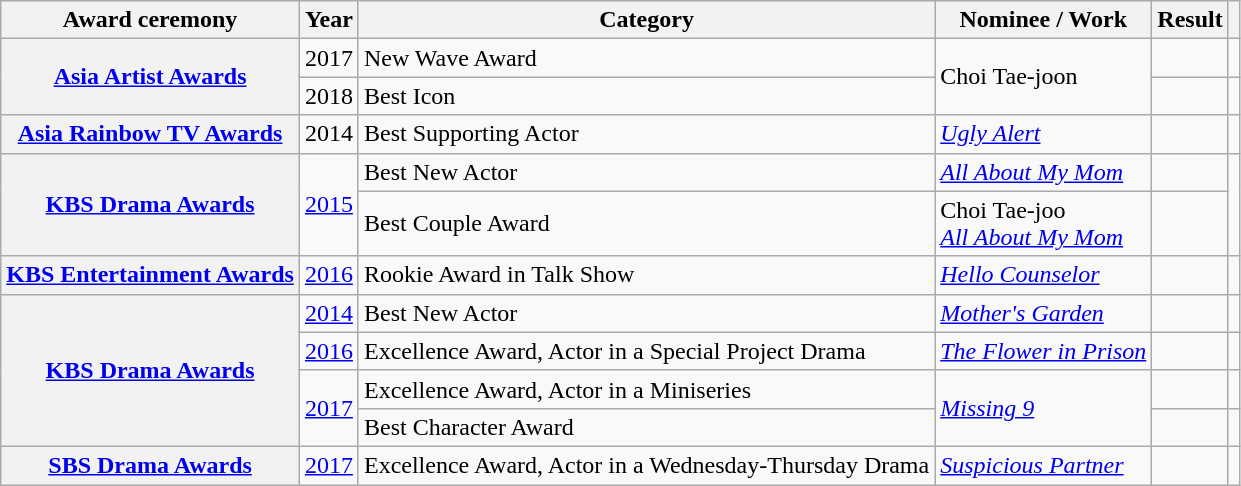<table class="wikitable plainrowheaders sortable">
<tr>
<th scope="col">Award ceremony</th>
<th scope="col">Year</th>
<th scope="col">Category</th>
<th scope="col">Nominee / Work</th>
<th scope="col">Result</th>
<th scope="col" class="unsortable"></th>
</tr>
<tr>
<th scope="row" rowspan= "2"><a href='#'>Asia Artist Awards</a></th>
<td style="text-align:center">2017</td>
<td>New Wave Award</td>
<td rowspan="2">Choi Tae-joon</td>
<td></td>
<td style="text-align:center"></td>
</tr>
<tr>
<td style="text-align:center">2018</td>
<td>Best Icon</td>
<td></td>
<td style="text-align:center"></td>
</tr>
<tr>
<th scope="row"><a href='#'>Asia Rainbow TV Awards</a></th>
<td style="text-align:center">2014</td>
<td>Best Supporting Actor</td>
<td><em><a href='#'>Ugly Alert</a></em></td>
<td></td>
<td style="text-align:center"></td>
</tr>
<tr>
<th scope="row"  rowspan="2"><a href='#'>KBS Drama Awards</a></th>
<td rowspan="2" style="text-align:center"><a href='#'>2015</a></td>
<td>Best New Actor</td>
<td><em><a href='#'>All About My Mom</a></em></td>
<td></td>
<td rowspan="2" style="text-align:center"></td>
</tr>
<tr>
<td>Best Couple Award</td>
<td>Choi Tae-joo <br><em><a href='#'>All About My Mom</a></em></td>
<td></td>
</tr>
<tr>
<th scope="row"><a href='#'>KBS Entertainment Awards</a></th>
<td style="text-align:center"><a href='#'>2016</a></td>
<td>Rookie Award in Talk Show</td>
<td><em><a href='#'>Hello Counselor</a></em></td>
<td></td>
<td style="text-align:center"></td>
</tr>
<tr>
<th scope="row"  rowspan="4"><a href='#'>KBS Drama Awards</a></th>
<td style="text-align:center"><a href='#'>2014</a></td>
<td>Best New Actor</td>
<td><em><a href='#'>Mother's Garden</a></em></td>
<td></td>
<td style="text-align:center"></td>
</tr>
<tr>
<td style="text-align:center"><a href='#'>2016</a></td>
<td>Excellence Award, Actor in a Special Project Drama</td>
<td><em><a href='#'>The Flower in Prison</a></em></td>
<td></td>
<td style="text-align:center"></td>
</tr>
<tr>
<td rowspan="2" style="text-align:center"><a href='#'>2017</a></td>
<td>Excellence Award, Actor in a Miniseries</td>
<td rowspan="2"><em><a href='#'>Missing 9</a></em></td>
<td></td>
<td style="text-align:center"></td>
</tr>
<tr>
<td>Best Character Award</td>
<td></td>
<td style="text-align:center"></td>
</tr>
<tr>
<th scope="row"><a href='#'>SBS Drama Awards</a></th>
<td style="text-align:center"><a href='#'>2017</a></td>
<td>Excellence Award, Actor in a Wednesday-Thursday Drama</td>
<td><em><a href='#'>Suspicious Partner</a></em></td>
<td></td>
<td style="text-align:center"></td>
</tr>
</table>
